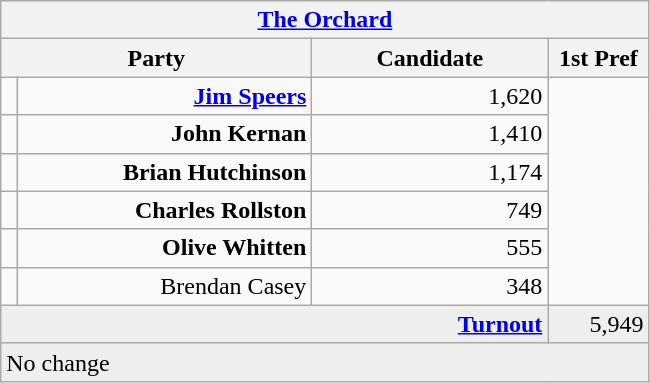<table class="wikitable">
<tr>
<th colspan="4" align="center"><a href='#'>The Orchard</a></th>
</tr>
<tr>
<th colspan="2" align="center" width=200>Party</th>
<th width=150>Candidate</th>
<th width=60>1st Pref</th>
</tr>
<tr>
<td></td>
<td align="right"><strong><a href='#'>Jim Speers</a></strong></td>
<td align="right">1,620</td>
</tr>
<tr>
<td></td>
<td align="right"><strong>John Kernan</strong></td>
<td align="right">1,410</td>
</tr>
<tr>
<td></td>
<td align="right"><strong>Brian Hutchinson</strong></td>
<td align="right">1,174</td>
</tr>
<tr>
<td></td>
<td align="right"><strong>Charles Rollston</strong></td>
<td align="right">749</td>
</tr>
<tr>
<td></td>
<td align="right"><strong>Olive Whitten</strong></td>
<td align="right">555</td>
</tr>
<tr>
<td></td>
<td align="right">Brendan Casey</td>
<td align="right">348</td>
</tr>
<tr bgcolor="EEEEEE">
<td colspan=3 align="right"><strong><a href='#'>Turnout</a></strong></td>
<td align="right">5,949</td>
</tr>
<tr bgcolor="EEEEEE">
<td colspan=4 bgcolor="EEEEEE">No change</td>
</tr>
</table>
